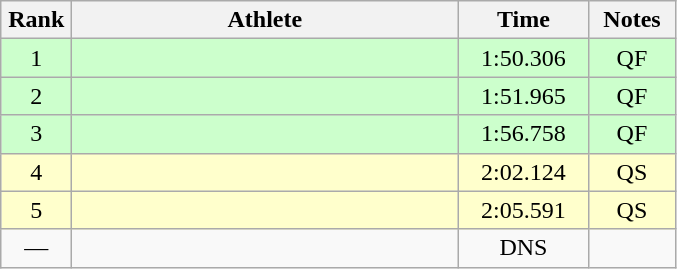<table class=wikitable style="text-align:center">
<tr>
<th width=40>Rank</th>
<th width=250>Athlete</th>
<th width=80>Time</th>
<th width=50>Notes</th>
</tr>
<tr bgcolor="ccffcc">
<td>1</td>
<td align=left></td>
<td>1:50.306</td>
<td>QF</td>
</tr>
<tr bgcolor="ccffcc">
<td>2</td>
<td align=left></td>
<td>1:51.965</td>
<td>QF</td>
</tr>
<tr bgcolor="ccffcc">
<td>3</td>
<td align=left></td>
<td>1:56.758</td>
<td>QF</td>
</tr>
<tr bgcolor="#ffffcc">
<td>4</td>
<td align=left></td>
<td>2:02.124</td>
<td>QS</td>
</tr>
<tr bgcolor="#ffffcc">
<td>5</td>
<td align=left></td>
<td>2:05.591</td>
<td>QS</td>
</tr>
<tr>
<td>—</td>
<td align=left></td>
<td>DNS</td>
<td></td>
</tr>
</table>
